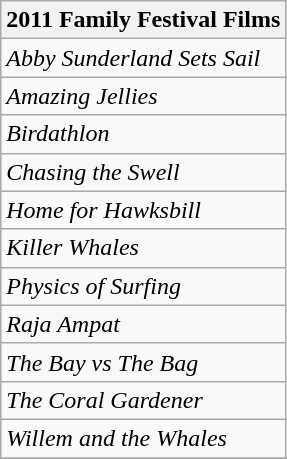<table class="wikitable">
<tr>
<th><strong>2011 Family Festival Films</strong></th>
</tr>
<tr>
<td><em>Abby Sunderland Sets Sail</em></td>
</tr>
<tr>
<td><em>Amazing Jellies</em></td>
</tr>
<tr>
<td><em>Birdathlon</em></td>
</tr>
<tr>
<td><em>Chasing the Swell</em></td>
</tr>
<tr>
<td><em>Home for Hawksbill</em></td>
</tr>
<tr>
<td><em>Killer Whales</em></td>
</tr>
<tr>
<td><em>Physics of Surfing</em></td>
</tr>
<tr>
<td><em>Raja Ampat</em></td>
</tr>
<tr>
<td><em>The Bay vs The Bag</em></td>
</tr>
<tr>
<td><em>The Coral Gardener</em></td>
</tr>
<tr>
<td><em>Willem and the Whales</em></td>
</tr>
<tr>
</tr>
</table>
